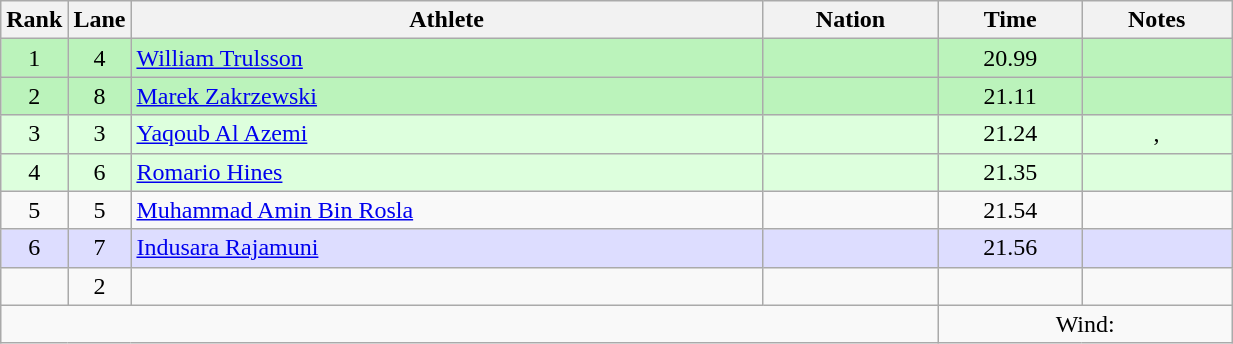<table class="wikitable sortable" style="text-align:center;width: 65%;">
<tr>
<th scope="col" style="width: 10px;">Rank</th>
<th scope="col" style="width: 10px;">Lane</th>
<th scope="col">Athlete</th>
<th scope="col">Nation</th>
<th scope="col">Time</th>
<th scope="col">Notes</th>
</tr>
<tr bgcolor=bbf3bb>
<td>1</td>
<td>4</td>
<td align=left><a href='#'>William Trulsson</a></td>
<td align=left></td>
<td>20.99</td>
<td></td>
</tr>
<tr bgcolor=bbf3bb>
<td>2</td>
<td>8</td>
<td align=left><a href='#'>Marek Zakrzewski</a></td>
<td align=left></td>
<td>21.11</td>
<td></td>
</tr>
<tr bgcolor=ddffdd>
<td>3</td>
<td>3</td>
<td align=left><a href='#'>Yaqoub Al Azemi</a></td>
<td align=left></td>
<td>21.24</td>
<td>, </td>
</tr>
<tr bgcolor=ddffdd>
<td>4</td>
<td>6</td>
<td align=left><a href='#'>Romario Hines</a></td>
<td align=left></td>
<td>21.35</td>
<td></td>
</tr>
<tr>
<td>5</td>
<td>5</td>
<td align=left><a href='#'>Muhammad Amin Bin Rosla</a></td>
<td align=left></td>
<td>21.54</td>
<td></td>
</tr>
<tr bgcolor=ddddff>
<td>6</td>
<td>7</td>
<td align=left><a href='#'>Indusara Rajamuni</a></td>
<td align=left></td>
<td>21.56</td>
<td></td>
</tr>
<tr>
<td></td>
<td>2</td>
<td align=left></td>
<td align=left></td>
<td></td>
<td></td>
</tr>
<tr class="sortbottom">
<td colspan="4"></td>
<td colspan="2">Wind: </td>
</tr>
</table>
